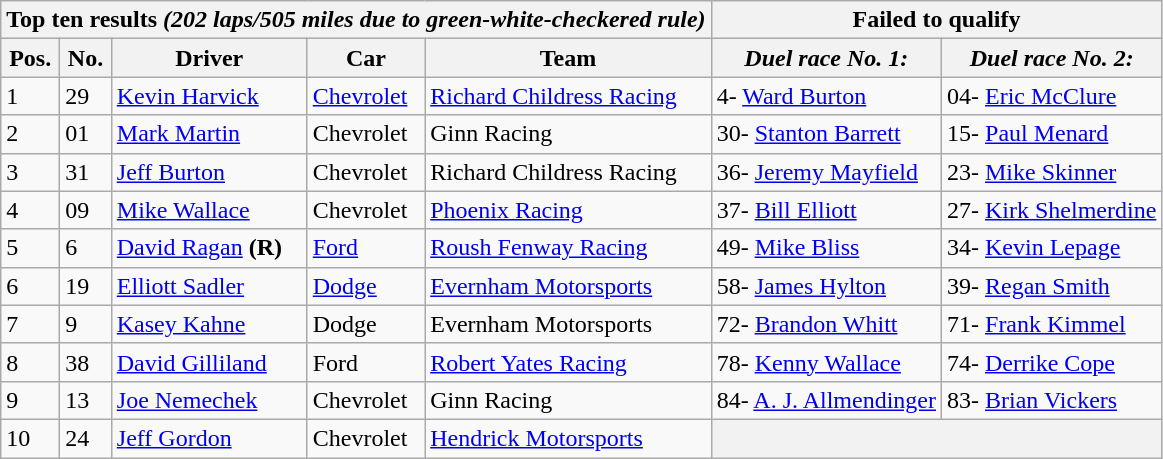<table class="wikitable">
<tr>
<th colspan=5>Top ten results <em>(202 laps/505 miles due to green-white-checkered rule)</em></th>
<th colspan=2>Failed to qualify</th>
</tr>
<tr>
<th>Pos.</th>
<th>No.</th>
<th>Driver</th>
<th>Car</th>
<th>Team</th>
<th><em>Duel race No. 1:</em></th>
<th><em>Duel race No. 2:</em></th>
</tr>
<tr>
<td>1</td>
<td>29</td>
<td><a href='#'>Kevin Harvick</a></td>
<td><a href='#'>Chevrolet</a></td>
<td><a href='#'>Richard Childress Racing</a></td>
<td>4- <a href='#'>Ward Burton</a></td>
<td>04- <a href='#'>Eric McClure</a></td>
</tr>
<tr>
<td>2</td>
<td>01</td>
<td><a href='#'>Mark Martin</a></td>
<td>Chevrolet</td>
<td>Ginn Racing</td>
<td>30- <a href='#'>Stanton Barrett</a></td>
<td>15- <a href='#'>Paul Menard</a></td>
</tr>
<tr>
<td>3</td>
<td>31</td>
<td><a href='#'>Jeff Burton</a></td>
<td>Chevrolet</td>
<td>Richard Childress Racing</td>
<td>36- <a href='#'>Jeremy Mayfield</a></td>
<td>23- <a href='#'>Mike Skinner</a></td>
</tr>
<tr>
<td>4</td>
<td>09</td>
<td><a href='#'>Mike Wallace</a></td>
<td>Chevrolet</td>
<td><a href='#'>Phoenix Racing</a></td>
<td>37- <a href='#'>Bill Elliott</a></td>
<td>27- <a href='#'>Kirk Shelmerdine</a></td>
</tr>
<tr>
<td>5</td>
<td>6</td>
<td><a href='#'>David Ragan</a> <strong>(R)</strong></td>
<td><a href='#'>Ford</a></td>
<td><a href='#'>Roush Fenway Racing</a></td>
<td>49- <a href='#'>Mike Bliss</a></td>
<td>34- <a href='#'>Kevin Lepage</a></td>
</tr>
<tr>
<td>6</td>
<td>19</td>
<td><a href='#'>Elliott Sadler</a></td>
<td><a href='#'>Dodge</a></td>
<td><a href='#'>Evernham Motorsports</a></td>
<td>58- <a href='#'>James Hylton</a></td>
<td>39- <a href='#'>Regan Smith</a></td>
</tr>
<tr>
<td>7</td>
<td>9</td>
<td><a href='#'>Kasey Kahne</a></td>
<td>Dodge</td>
<td>Evernham Motorsports</td>
<td>72- <a href='#'>Brandon Whitt</a></td>
<td>71- <a href='#'>Frank Kimmel</a></td>
</tr>
<tr>
<td>8</td>
<td>38</td>
<td><a href='#'>David Gilliland</a></td>
<td>Ford</td>
<td><a href='#'>Robert Yates Racing</a></td>
<td>78- <a href='#'>Kenny Wallace</a></td>
<td>74- <a href='#'>Derrike Cope</a></td>
</tr>
<tr>
<td>9</td>
<td>13</td>
<td><a href='#'>Joe Nemechek</a></td>
<td>Chevrolet</td>
<td>Ginn Racing</td>
<td>84- <a href='#'>A. J. Allmendinger</a></td>
<td>83- <a href='#'>Brian Vickers</a></td>
</tr>
<tr>
<td>10</td>
<td>24</td>
<td><a href='#'>Jeff Gordon</a></td>
<td>Chevrolet</td>
<td><a href='#'>Hendrick Motorsports</a></td>
<th colspan="2"></th>
</tr>
</table>
